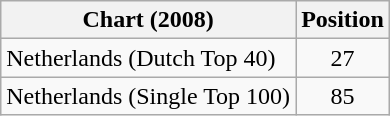<table class="wikitable sortable plainrowheaders">
<tr>
<th scope="col">Chart (2008)</th>
<th scope="col">Position</th>
</tr>
<tr>
<td>Netherlands (Dutch Top 40)</td>
<td align="center">27</td>
</tr>
<tr>
<td>Netherlands (Single Top 100)</td>
<td align="center">85</td>
</tr>
</table>
